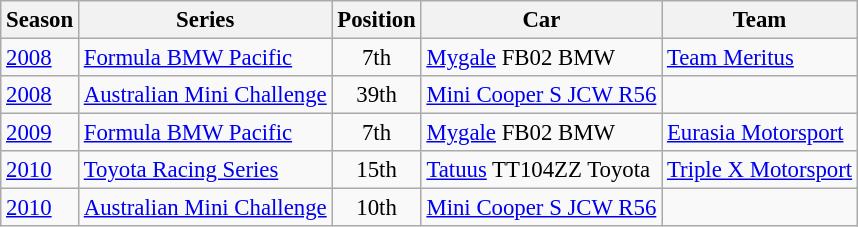<table class="wikitable" style="font-size: 95%;">
<tr>
<th>Season</th>
<th>Series</th>
<th>Position</th>
<th>Car</th>
<th>Team</th>
</tr>
<tr>
<td><a href='#'>2008</a></td>
<td><a href='#'>Formula BMW Pacific</a></td>
<td align="center">7th</td>
<td><a href='#'>Mygale</a> FB02 BMW</td>
<td><a href='#'>Team Meritus</a></td>
</tr>
<tr>
<td><a href='#'>2008</a></td>
<td><a href='#'>Australian Mini Challenge</a></td>
<td align="center">39th</td>
<td><a href='#'>Mini Cooper S JCW R56</a></td>
<td></td>
</tr>
<tr>
<td><a href='#'>2009</a></td>
<td><a href='#'>Formula BMW Pacific</a></td>
<td align="center">7th</td>
<td><a href='#'>Mygale</a> FB02 BMW</td>
<td><a href='#'>Eurasia Motorsport</a></td>
</tr>
<tr>
<td><a href='#'>2010</a></td>
<td><a href='#'>Toyota Racing Series</a></td>
<td align="center">15th</td>
<td><a href='#'>Tatuus</a> TT104ZZ Toyota</td>
<td><a href='#'>Triple X Motorsport</a></td>
</tr>
<tr>
<td><a href='#'>2010</a></td>
<td><a href='#'>Australian Mini Challenge</a></td>
<td align="center">10th</td>
<td><a href='#'>Mini Cooper S JCW R56</a></td>
<td></td>
</tr>
</table>
